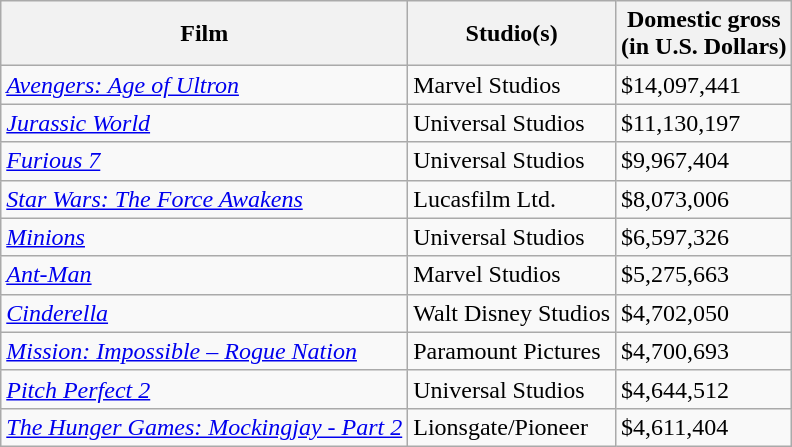<table class="wikitable">
<tr>
<th>Film</th>
<th>Studio(s)</th>
<th>Domestic gross<br>(in U.S. Dollars)</th>
</tr>
<tr>
<td><em><a href='#'>Avengers: Age of Ultron</a></em></td>
<td>Marvel Studios</td>
<td>$14,097,441</td>
</tr>
<tr>
<td><em><a href='#'>Jurassic World</a></em></td>
<td>Universal Studios</td>
<td>$11,130,197</td>
</tr>
<tr>
<td><em><a href='#'>Furious 7</a></em></td>
<td>Universal Studios</td>
<td>$9,967,404</td>
</tr>
<tr>
<td><em><a href='#'>Star Wars: The Force Awakens</a></em></td>
<td>Lucasfilm Ltd.</td>
<td>$8,073,006</td>
</tr>
<tr>
<td><em><a href='#'>Minions</a></em></td>
<td>Universal Studios</td>
<td>$6,597,326</td>
</tr>
<tr>
<td><em><a href='#'>Ant-Man</a></em></td>
<td>Marvel Studios</td>
<td>$5,275,663</td>
</tr>
<tr>
<td><em><a href='#'>Cinderella</a></em></td>
<td>Walt Disney Studios</td>
<td>$4,702,050</td>
</tr>
<tr>
<td><em><a href='#'>Mission: Impossible – Rogue Nation</a></em></td>
<td>Paramount Pictures</td>
<td>$4,700,693</td>
</tr>
<tr>
<td><em><a href='#'>Pitch Perfect 2</a></em></td>
<td>Universal Studios</td>
<td>$4,644,512</td>
</tr>
<tr>
<td><em><a href='#'>The Hunger Games: Mockingjay - Part 2</a></em></td>
<td>Lionsgate/Pioneer</td>
<td>$4,611,404</td>
</tr>
</table>
